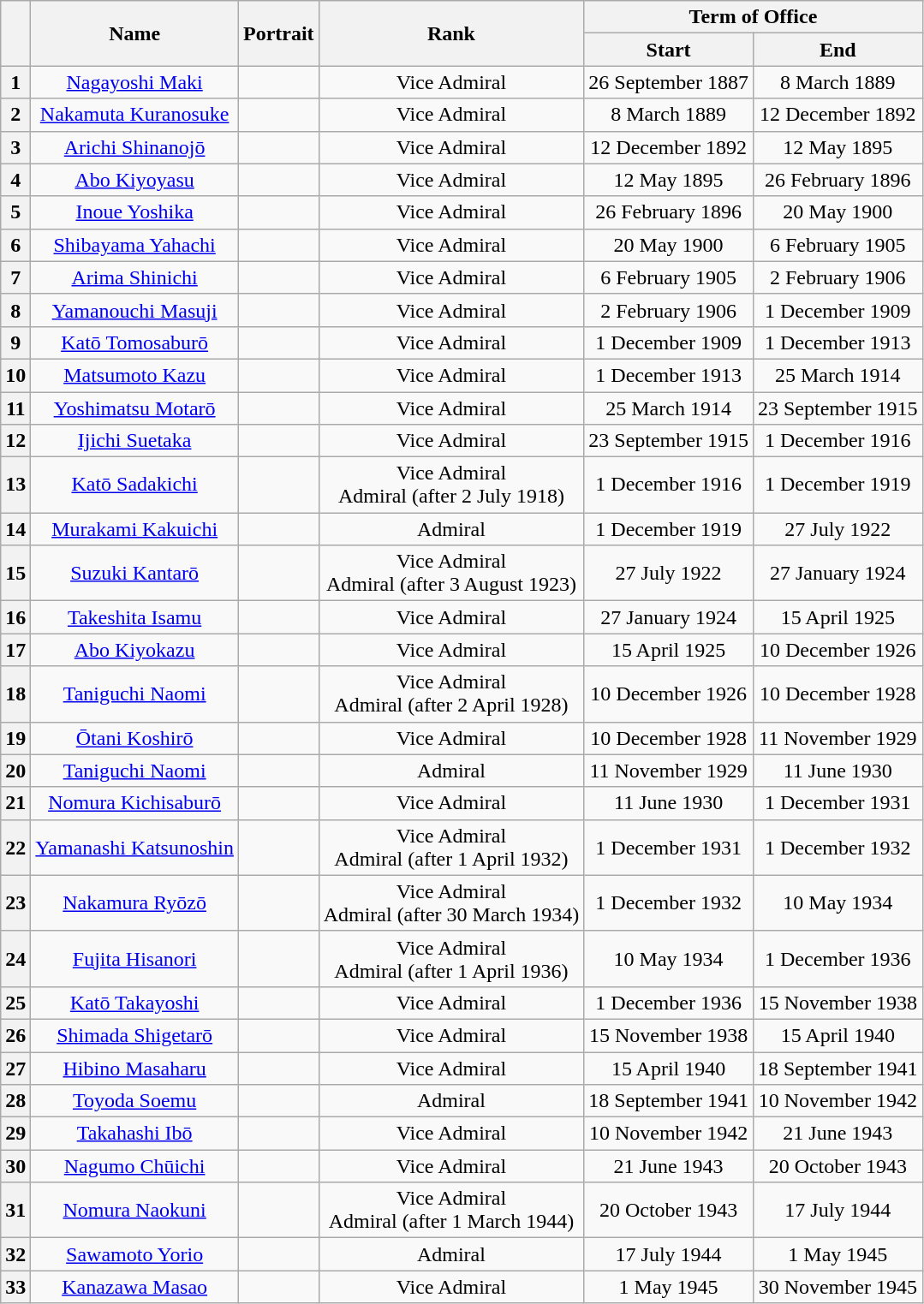<table class="wikitable" style="text-align:center">
<tr>
<th rowspan=2></th>
<th rowspan=2>Name</th>
<th rowspan=2>Portrait</th>
<th rowspan=2>Rank</th>
<th colspan=2>Term of Office</th>
</tr>
<tr>
<th>Start</th>
<th>End</th>
</tr>
<tr>
<th>1</th>
<td><a href='#'>Nagayoshi Maki</a></td>
<td></td>
<td>Vice Admiral</td>
<td>26 September 1887</td>
<td>8 March 1889</td>
</tr>
<tr>
<th>2</th>
<td><a href='#'>Nakamuta Kuranosuke</a></td>
<td></td>
<td>Vice Admiral</td>
<td>8 March 1889</td>
<td>12 December 1892</td>
</tr>
<tr>
<th>3</th>
<td><a href='#'>Arichi Shinanojō</a></td>
<td></td>
<td>Vice Admiral</td>
<td>12 December 1892</td>
<td>12 May 1895</td>
</tr>
<tr>
<th>4</th>
<td><a href='#'>Abo Kiyoyasu</a></td>
<td></td>
<td>Vice Admiral</td>
<td>12 May 1895</td>
<td>26 February 1896</td>
</tr>
<tr>
<th>5</th>
<td><a href='#'>Inoue Yoshika</a></td>
<td></td>
<td>Vice Admiral</td>
<td>26 February 1896</td>
<td>20 May 1900</td>
</tr>
<tr>
<th>6</th>
<td><a href='#'>Shibayama Yahachi</a></td>
<td></td>
<td>Vice Admiral</td>
<td>20 May 1900</td>
<td>6 February 1905</td>
</tr>
<tr>
<th>7</th>
<td><a href='#'>Arima Shinichi</a></td>
<td></td>
<td>Vice Admiral</td>
<td>6 February 1905</td>
<td>2 February 1906</td>
</tr>
<tr>
<th>8</th>
<td><a href='#'>Yamanouchi Masuji</a></td>
<td></td>
<td>Vice Admiral</td>
<td>2 February 1906</td>
<td>1 December 1909</td>
</tr>
<tr>
<th>9</th>
<td><a href='#'>Katō Tomosaburō</a></td>
<td></td>
<td>Vice Admiral</td>
<td>1 December 1909</td>
<td>1 December 1913</td>
</tr>
<tr>
<th>10</th>
<td><a href='#'>Matsumoto Kazu</a></td>
<td></td>
<td>Vice Admiral</td>
<td>1 December 1913</td>
<td>25 March 1914</td>
</tr>
<tr>
<th>11</th>
<td><a href='#'>Yoshimatsu Motarō</a></td>
<td></td>
<td>Vice Admiral</td>
<td>25 March 1914</td>
<td>23 September 1915</td>
</tr>
<tr>
<th>12</th>
<td><a href='#'>Ijichi Suetaka</a></td>
<td></td>
<td>Vice Admiral</td>
<td>23 September 1915</td>
<td>1 December 1916</td>
</tr>
<tr>
<th>13</th>
<td><a href='#'>Katō Sadakichi</a></td>
<td></td>
<td>Vice Admiral<br>Admiral (after 2 July 1918)</td>
<td>1 December 1916</td>
<td>1 December 1919</td>
</tr>
<tr>
<th>14</th>
<td><a href='#'>Murakami Kakuichi</a></td>
<td></td>
<td>Admiral</td>
<td>1 December 1919</td>
<td>27 July 1922</td>
</tr>
<tr>
<th>15</th>
<td><a href='#'>Suzuki Kantarō</a></td>
<td></td>
<td>Vice Admiral<br>Admiral (after 3 August 1923)</td>
<td>27 July 1922</td>
<td>27 January 1924</td>
</tr>
<tr>
<th>16</th>
<td><a href='#'>Takeshita Isamu</a></td>
<td></td>
<td>Vice Admiral</td>
<td>27 January 1924</td>
<td>15 April 1925</td>
</tr>
<tr>
<th>17</th>
<td><a href='#'>Abo Kiyokazu</a></td>
<td></td>
<td>Vice Admiral</td>
<td>15 April 1925</td>
<td>10 December 1926</td>
</tr>
<tr>
<th>18</th>
<td><a href='#'>Taniguchi Naomi</a></td>
<td></td>
<td>Vice Admiral<br>Admiral (after 2 April 1928)</td>
<td>10 December 1926</td>
<td>10 December 1928</td>
</tr>
<tr>
<th>19</th>
<td><a href='#'>Ōtani Koshirō</a></td>
<td></td>
<td>Vice Admiral</td>
<td>10 December 1928</td>
<td>11 November 1929</td>
</tr>
<tr>
<th>20</th>
<td><a href='#'>Taniguchi Naomi</a></td>
<td></td>
<td>Admiral</td>
<td>11 November 1929</td>
<td>11 June 1930</td>
</tr>
<tr>
<th>21</th>
<td><a href='#'>Nomura Kichisaburō</a></td>
<td></td>
<td>Vice Admiral</td>
<td>11 June 1930</td>
<td>1 December 1931</td>
</tr>
<tr>
<th>22</th>
<td><a href='#'>Yamanashi Katsunoshin</a></td>
<td></td>
<td>Vice Admiral<br>Admiral (after 1 April 1932)</td>
<td>1 December 1931</td>
<td>1 December 1932</td>
</tr>
<tr>
<th>23</th>
<td><a href='#'>Nakamura Ryōzō</a></td>
<td></td>
<td>Vice Admiral<br>Admiral (after 30 March 1934)</td>
<td>1 December 1932</td>
<td>10 May 1934</td>
</tr>
<tr>
<th>24</th>
<td><a href='#'>Fujita Hisanori</a></td>
<td></td>
<td>Vice Admiral<br>Admiral (after 1 April 1936)</td>
<td>10 May 1934</td>
<td>1 December 1936</td>
</tr>
<tr>
<th>25</th>
<td><a href='#'>Katō Takayoshi</a></td>
<td></td>
<td>Vice Admiral</td>
<td>1 December 1936</td>
<td>15 November 1938</td>
</tr>
<tr>
<th>26</th>
<td><a href='#'>Shimada Shigetarō</a></td>
<td></td>
<td>Vice Admiral</td>
<td>15 November 1938</td>
<td>15 April 1940</td>
</tr>
<tr>
<th>27</th>
<td><a href='#'>Hibino Masaharu</a></td>
<td></td>
<td>Vice Admiral</td>
<td>15 April 1940</td>
<td>18 September 1941</td>
</tr>
<tr>
<th>28</th>
<td><a href='#'>Toyoda Soemu</a></td>
<td></td>
<td>Admiral</td>
<td>18 September 1941</td>
<td>10 November 1942</td>
</tr>
<tr>
<th>29</th>
<td><a href='#'>Takahashi Ibō</a></td>
<td></td>
<td>Vice Admiral</td>
<td>10 November 1942</td>
<td>21 June 1943</td>
</tr>
<tr>
<th>30</th>
<td><a href='#'>Nagumo Chūichi</a></td>
<td></td>
<td>Vice Admiral</td>
<td>21 June 1943</td>
<td>20 October 1943</td>
</tr>
<tr>
<th>31</th>
<td><a href='#'>Nomura Naokuni</a></td>
<td></td>
<td>Vice Admiral<br>Admiral (after 1 March 1944)</td>
<td>20 October 1943</td>
<td>17 July 1944</td>
</tr>
<tr>
<th>32</th>
<td><a href='#'>Sawamoto Yorio</a></td>
<td></td>
<td>Admiral</td>
<td>17 July 1944</td>
<td>1 May 1945</td>
</tr>
<tr>
<th>33</th>
<td><a href='#'>Kanazawa Masao</a></td>
<td></td>
<td>Vice Admiral</td>
<td>1 May 1945</td>
<td>30 November 1945</td>
</tr>
</table>
